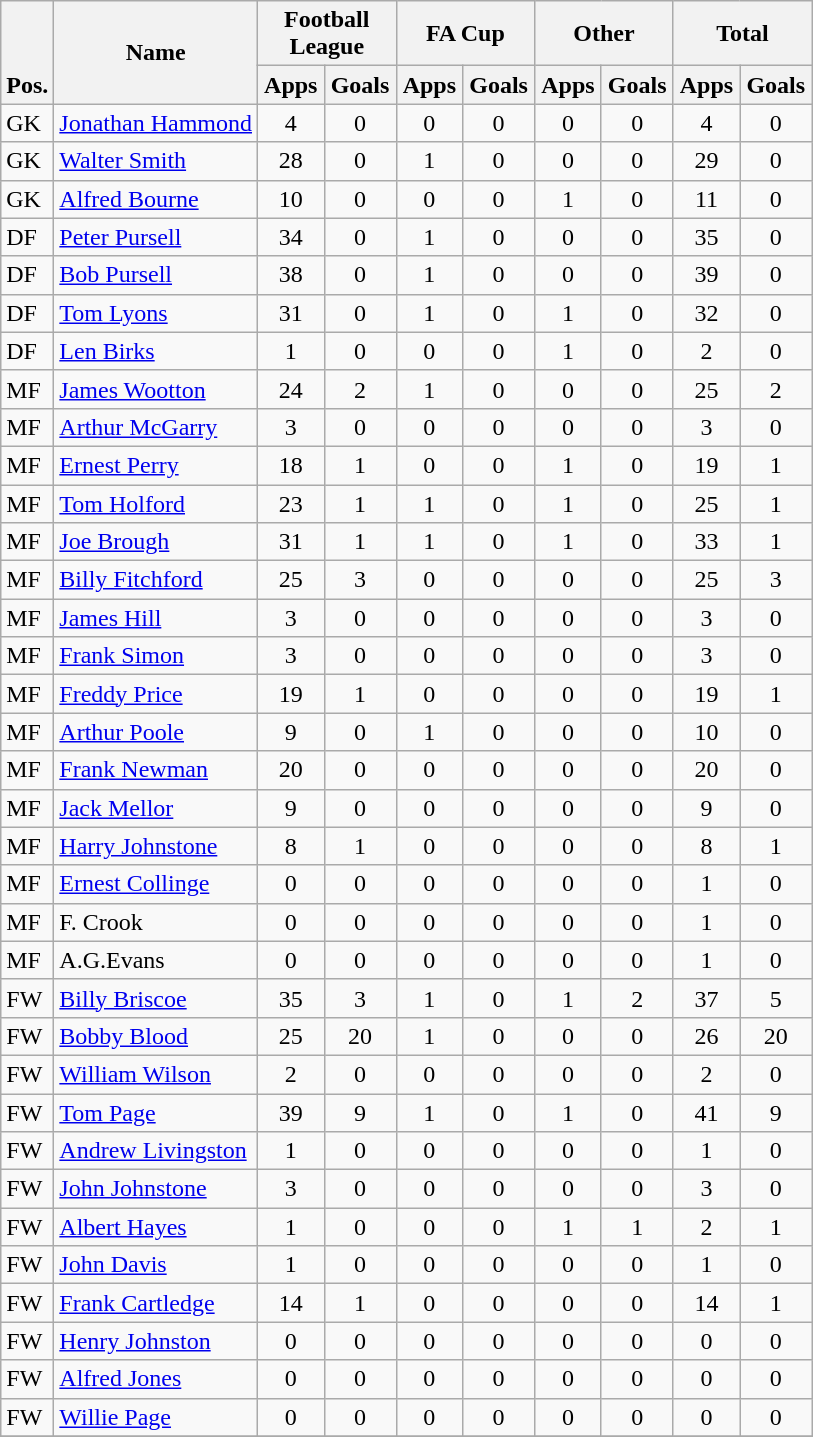<table class="wikitable" style="text-align:center">
<tr>
<th rowspan="2" valign="bottom">Pos.</th>
<th rowspan="2">Name</th>
<th colspan="2" width="85">Football League</th>
<th colspan="2" width="85">FA Cup</th>
<th colspan="2" width="85">Other</th>
<th colspan="2" width="85">Total</th>
</tr>
<tr>
<th>Apps</th>
<th>Goals</th>
<th>Apps</th>
<th>Goals</th>
<th>Apps</th>
<th>Goals</th>
<th>Apps</th>
<th>Goals</th>
</tr>
<tr>
<td align="left">GK</td>
<td align="left"> <a href='#'>Jonathan Hammond</a></td>
<td>4</td>
<td>0</td>
<td>0</td>
<td>0</td>
<td>0</td>
<td>0</td>
<td>4</td>
<td>0</td>
</tr>
<tr>
<td align="left">GK</td>
<td align="left"> <a href='#'>Walter Smith</a></td>
<td>28</td>
<td>0</td>
<td>1</td>
<td>0</td>
<td>0</td>
<td>0</td>
<td>29</td>
<td>0</td>
</tr>
<tr>
<td align="left">GK</td>
<td align="left"> <a href='#'>Alfred Bourne</a></td>
<td>10</td>
<td>0</td>
<td>0</td>
<td>0</td>
<td>1</td>
<td>0</td>
<td>11</td>
<td>0</td>
</tr>
<tr>
<td align="left">DF</td>
<td align="left"> <a href='#'>Peter Pursell</a></td>
<td>34</td>
<td>0</td>
<td>1</td>
<td>0</td>
<td>0</td>
<td>0</td>
<td>35</td>
<td>0</td>
</tr>
<tr>
<td align="left">DF</td>
<td align="left"> <a href='#'>Bob Pursell</a></td>
<td>38</td>
<td>0</td>
<td>1</td>
<td>0</td>
<td>0</td>
<td>0</td>
<td>39</td>
<td>0</td>
</tr>
<tr>
<td align="left">DF</td>
<td align="left"> <a href='#'>Tom Lyons</a></td>
<td>31</td>
<td>0</td>
<td>1</td>
<td>0</td>
<td>1</td>
<td>0</td>
<td>32</td>
<td>0</td>
</tr>
<tr>
<td align="left">DF</td>
<td align="left"> <a href='#'>Len Birks</a></td>
<td>1</td>
<td>0</td>
<td>0</td>
<td>0</td>
<td>1</td>
<td>0</td>
<td>2</td>
<td>0</td>
</tr>
<tr>
<td align="left">MF</td>
<td align="left"> <a href='#'>James Wootton</a></td>
<td>24</td>
<td>2</td>
<td>1</td>
<td>0</td>
<td>0</td>
<td>0</td>
<td>25</td>
<td>2</td>
</tr>
<tr>
<td align="left">MF</td>
<td align="left"> <a href='#'>Arthur McGarry</a></td>
<td>3</td>
<td>0</td>
<td>0</td>
<td>0</td>
<td>0</td>
<td>0</td>
<td>3</td>
<td>0</td>
</tr>
<tr>
<td align="left">MF</td>
<td align="left"> <a href='#'>Ernest Perry</a></td>
<td>18</td>
<td>1</td>
<td>0</td>
<td>0</td>
<td>1</td>
<td>0</td>
<td>19</td>
<td>1</td>
</tr>
<tr>
<td align="left">MF</td>
<td align="left"> <a href='#'>Tom Holford</a></td>
<td>23</td>
<td>1</td>
<td>1</td>
<td>0</td>
<td>1</td>
<td>0</td>
<td>25</td>
<td>1</td>
</tr>
<tr>
<td align="left">MF</td>
<td align="left"> <a href='#'>Joe Brough</a></td>
<td>31</td>
<td>1</td>
<td>1</td>
<td>0</td>
<td>1</td>
<td>0</td>
<td>33</td>
<td>1</td>
</tr>
<tr>
<td align="left">MF</td>
<td align="left"> <a href='#'>Billy Fitchford</a></td>
<td>25</td>
<td>3</td>
<td>0</td>
<td>0</td>
<td>0</td>
<td>0</td>
<td>25</td>
<td>3</td>
</tr>
<tr>
<td align="left">MF</td>
<td align="left"> <a href='#'>James Hill</a></td>
<td>3</td>
<td>0</td>
<td>0</td>
<td>0</td>
<td>0</td>
<td>0</td>
<td>3</td>
<td>0</td>
</tr>
<tr>
<td align="left">MF</td>
<td align="left"> <a href='#'>Frank Simon</a></td>
<td>3</td>
<td>0</td>
<td>0</td>
<td>0</td>
<td>0</td>
<td>0</td>
<td>3</td>
<td>0</td>
</tr>
<tr>
<td align="left">MF</td>
<td align="left"> <a href='#'>Freddy Price</a></td>
<td>19</td>
<td>1</td>
<td>0</td>
<td>0</td>
<td>0</td>
<td>0</td>
<td>19</td>
<td>1</td>
</tr>
<tr>
<td align="left">MF</td>
<td align="left"><a href='#'>Arthur Poole</a></td>
<td>9</td>
<td>0</td>
<td>1</td>
<td>0</td>
<td>0</td>
<td>0</td>
<td>10</td>
<td>0</td>
</tr>
<tr>
<td align="left">MF</td>
<td align="left"> <a href='#'>Frank Newman</a></td>
<td>20</td>
<td>0</td>
<td>0</td>
<td>0</td>
<td>0</td>
<td>0</td>
<td>20</td>
<td>0</td>
</tr>
<tr>
<td align="left">MF</td>
<td align="left"> <a href='#'>Jack Mellor</a></td>
<td>9</td>
<td>0</td>
<td>0</td>
<td>0</td>
<td>0</td>
<td>0</td>
<td>9</td>
<td>0</td>
</tr>
<tr>
<td align="left">MF</td>
<td align="left"> <a href='#'>Harry Johnstone</a></td>
<td>8</td>
<td>1</td>
<td>0</td>
<td>0</td>
<td>0</td>
<td>0</td>
<td>8</td>
<td>1</td>
</tr>
<tr>
<td align="left">MF</td>
<td align="left"> <a href='#'>Ernest Collinge</a></td>
<td>0</td>
<td>0</td>
<td>0</td>
<td>0</td>
<td>0</td>
<td>0</td>
<td>1</td>
<td>0</td>
</tr>
<tr>
<td align="left">MF</td>
<td align="left">F. Crook</td>
<td>0</td>
<td>0</td>
<td>0</td>
<td>0</td>
<td>0</td>
<td>0</td>
<td>1</td>
<td>0</td>
</tr>
<tr>
<td align="left">MF</td>
<td align="left">A.G.Evans</td>
<td>0</td>
<td>0</td>
<td>0</td>
<td>0</td>
<td>0</td>
<td>0</td>
<td>1</td>
<td>0</td>
</tr>
<tr>
<td align="left">FW</td>
<td align="left"> <a href='#'>Billy Briscoe</a></td>
<td>35</td>
<td>3</td>
<td>1</td>
<td>0</td>
<td>1</td>
<td>2</td>
<td>37</td>
<td>5</td>
</tr>
<tr>
<td align="left">FW</td>
<td align="left"> <a href='#'>Bobby Blood</a></td>
<td>25</td>
<td>20</td>
<td>1</td>
<td>0</td>
<td>0</td>
<td>0</td>
<td>26</td>
<td>20</td>
</tr>
<tr>
<td align="left">FW</td>
<td align="left"> <a href='#'>William Wilson</a></td>
<td>2</td>
<td>0</td>
<td>0</td>
<td>0</td>
<td>0</td>
<td>0</td>
<td>2</td>
<td>0</td>
</tr>
<tr>
<td align="left">FW</td>
<td align="left"> <a href='#'>Tom Page</a></td>
<td>39</td>
<td>9</td>
<td>1</td>
<td>0</td>
<td>1</td>
<td>0</td>
<td>41</td>
<td>9</td>
</tr>
<tr>
<td align="left">FW</td>
<td align="left"> <a href='#'>Andrew Livingston</a></td>
<td>1</td>
<td>0</td>
<td>0</td>
<td>0</td>
<td>0</td>
<td>0</td>
<td>1</td>
<td>0</td>
</tr>
<tr>
<td align="left">FW</td>
<td align="left"> <a href='#'>John Johnstone</a></td>
<td>3</td>
<td>0</td>
<td>0</td>
<td>0</td>
<td>0</td>
<td>0</td>
<td>3</td>
<td>0</td>
</tr>
<tr>
<td align="left">FW</td>
<td align="left"> <a href='#'>Albert Hayes</a></td>
<td>1</td>
<td>0</td>
<td>0</td>
<td>0</td>
<td>1</td>
<td>1</td>
<td>2</td>
<td>1</td>
</tr>
<tr>
<td align="left">FW</td>
<td align="left"><a href='#'>John Davis</a></td>
<td>1</td>
<td>0</td>
<td>0</td>
<td>0</td>
<td>0</td>
<td>0</td>
<td>1</td>
<td>0</td>
</tr>
<tr>
<td align="left">FW</td>
<td align="left"> <a href='#'>Frank Cartledge</a></td>
<td>14</td>
<td>1</td>
<td>0</td>
<td>0</td>
<td>0</td>
<td>0</td>
<td>14</td>
<td>1</td>
</tr>
<tr>
<td align="left">FW</td>
<td align="left"> <a href='#'>Henry Johnston</a></td>
<td>0</td>
<td>0</td>
<td>0</td>
<td>0</td>
<td>0</td>
<td>0</td>
<td>0</td>
<td>0</td>
</tr>
<tr>
<td align="left">FW</td>
<td align="left"> <a href='#'>Alfred Jones</a></td>
<td>0</td>
<td>0</td>
<td>0</td>
<td>0</td>
<td>0</td>
<td>0</td>
<td>0</td>
<td>0</td>
</tr>
<tr>
<td align="left">FW</td>
<td align="left"> <a href='#'>Willie Page</a></td>
<td>0</td>
<td>0</td>
<td>0</td>
<td>0</td>
<td>0</td>
<td>0</td>
<td>0</td>
<td>0</td>
</tr>
<tr>
</tr>
</table>
